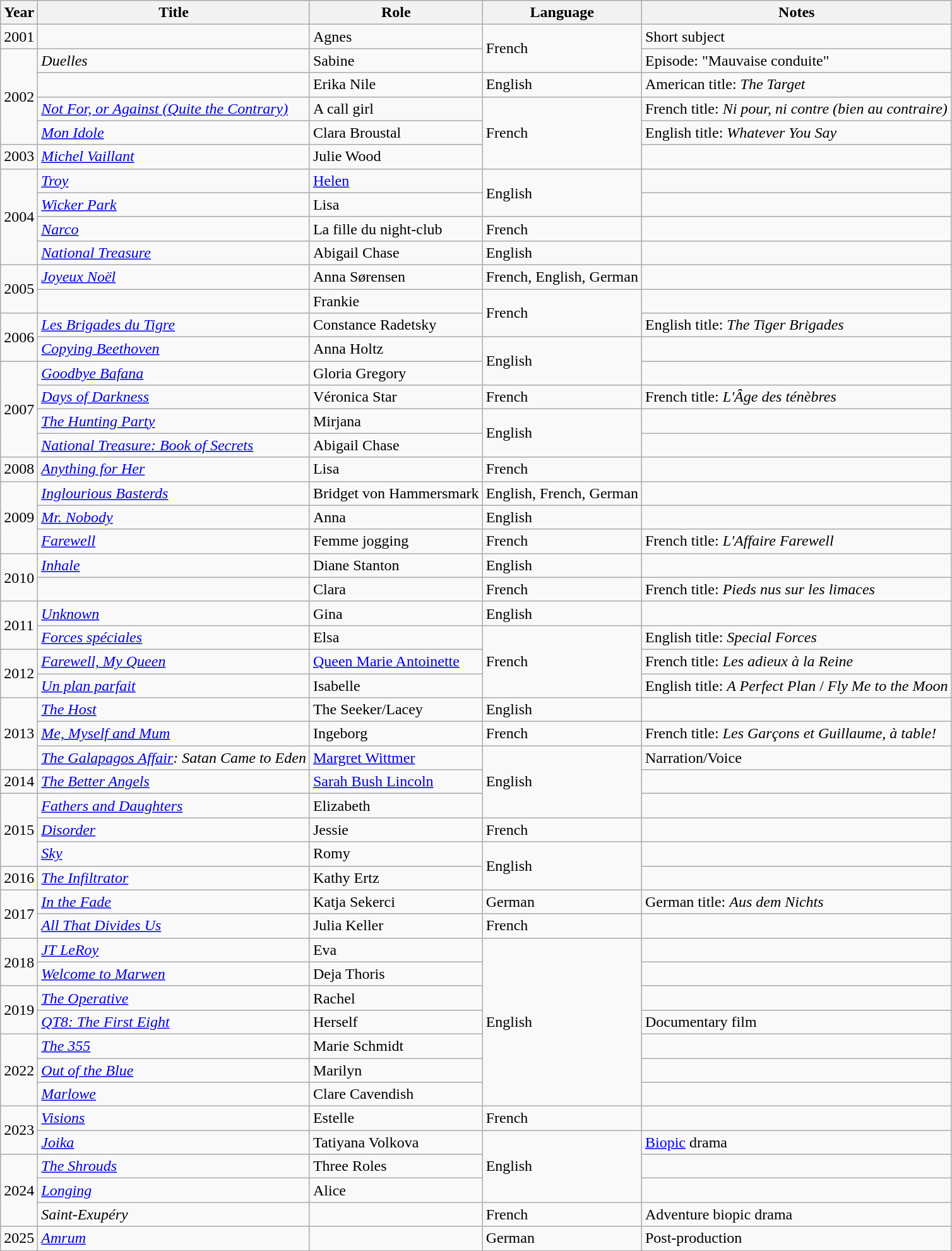<table class="wikitable sortable">
<tr>
<th>Year</th>
<th>Title</th>
<th>Role</th>
<th>Language</th>
<th class="unsortable">Notes</th>
</tr>
<tr>
<td>2001</td>
<td><em></em></td>
<td>Agnes</td>
<td rowspan="2">French</td>
<td>Short subject</td>
</tr>
<tr>
<td rowspan="4">2002</td>
<td><em>Duelles</em></td>
<td>Sabine</td>
<td>Episode: "Mauvaise conduite"</td>
</tr>
<tr>
<td></td>
<td>Erika Nile</td>
<td>English</td>
<td>American title: <em>The Target</em></td>
</tr>
<tr>
<td><em><a href='#'>Not For, or Against (Quite the Contrary)</a></em></td>
<td>A call girl</td>
<td rowspan="3">French</td>
<td>French title: <em>Ni pour, ni contre (bien au contraire)</em></td>
</tr>
<tr>
<td><em><a href='#'>Mon Idole</a></em></td>
<td>Clara Broustal</td>
<td>English title: <em>Whatever You Say</em></td>
</tr>
<tr>
<td>2003</td>
<td><em><a href='#'>Michel Vaillant</a></em></td>
<td>Julie Wood</td>
<td></td>
</tr>
<tr>
<td rowspan="4">2004</td>
<td><em><a href='#'>Troy</a></em></td>
<td><a href='#'>Helen</a></td>
<td rowspan="2">English</td>
<td></td>
</tr>
<tr>
<td><em><a href='#'>Wicker Park</a></em></td>
<td>Lisa</td>
<td></td>
</tr>
<tr>
<td><em><a href='#'>Narco</a></em></td>
<td>La fille du night-club</td>
<td>French</td>
<td></td>
</tr>
<tr>
<td><em><a href='#'>National Treasure</a></em></td>
<td>Abigail Chase</td>
<td>English</td>
<td></td>
</tr>
<tr>
<td rowspan="2">2005</td>
<td><em><a href='#'>Joyeux Noël</a></em></td>
<td>Anna Sørensen</td>
<td>French, English, German</td>
<td></td>
</tr>
<tr>
<td><em></em></td>
<td>Frankie</td>
<td rowspan="2">French</td>
<td></td>
</tr>
<tr>
<td rowspan="2">2006</td>
<td><em><a href='#'>Les Brigades du Tigre</a></em></td>
<td>Constance Radetsky</td>
<td>English title: <em>The Tiger Brigades</em></td>
</tr>
<tr>
<td><em><a href='#'>Copying Beethoven</a></em></td>
<td>Anna Holtz</td>
<td rowspan="2">English</td>
<td></td>
</tr>
<tr>
<td rowspan="4">2007</td>
<td><em><a href='#'>Goodbye Bafana</a></em></td>
<td>Gloria Gregory</td>
<td></td>
</tr>
<tr>
<td><em><a href='#'>Days of Darkness</a></em></td>
<td>Véronica Star</td>
<td>French</td>
<td>French title: <em>L'Âge des ténèbres</em></td>
</tr>
<tr>
<td><em><a href='#'>The Hunting Party</a></em></td>
<td>Mirjana</td>
<td rowspan="2">English</td>
<td></td>
</tr>
<tr>
<td><em><a href='#'>National Treasure: Book of Secrets</a></em></td>
<td>Abigail Chase</td>
<td></td>
</tr>
<tr>
<td>2008</td>
<td><em><a href='#'>Anything for Her</a></em></td>
<td>Lisa</td>
<td>French</td>
<td></td>
</tr>
<tr>
<td rowspan="3">2009</td>
<td><em><a href='#'>Inglourious Basterds</a></em></td>
<td>Bridget von Hammersmark</td>
<td>English, French, German</td>
<td></td>
</tr>
<tr>
<td><em><a href='#'>Mr. Nobody</a></em></td>
<td>Anna</td>
<td>English</td>
<td></td>
</tr>
<tr>
<td><em><a href='#'>Farewell</a></em></td>
<td>Femme jogging</td>
<td>French</td>
<td>French title: <em>L'Affaire Farewell</em></td>
</tr>
<tr>
<td rowspan="2">2010</td>
<td><em><a href='#'>Inhale</a></em></td>
<td>Diane Stanton</td>
<td rowspan="1">English</td>
<td></td>
</tr>
<tr>
<td><em></em></td>
<td>Clara</td>
<td>French</td>
<td>French title: <em>Pieds nus sur les limaces</em></td>
</tr>
<tr>
<td rowspan="2">2011</td>
<td><em><a href='#'>Unknown</a></em></td>
<td>Gina</td>
<td>English</td>
<td></td>
</tr>
<tr>
<td><em><a href='#'>Forces spéciales</a></em></td>
<td>Elsa</td>
<td rowspan="3">French</td>
<td>English title: <em>Special Forces</em></td>
</tr>
<tr>
<td rowspan="2">2012</td>
<td><em><a href='#'>Farewell, My Queen</a></em></td>
<td><a href='#'>Queen Marie Antoinette</a></td>
<td>French title: <em>Les adieux à la Reine</em></td>
</tr>
<tr>
<td><em><a href='#'>Un plan parfait</a></em></td>
<td>Isabelle</td>
<td>English title: <em>A Perfect Plan</em> / <em>Fly Me to the Moon</em></td>
</tr>
<tr>
<td rowspan="3">2013</td>
<td><em><a href='#'>The Host</a></em></td>
<td>The Seeker/Lacey</td>
<td>English</td>
<td></td>
</tr>
<tr>
<td><em><a href='#'>Me, Myself and Mum</a></em></td>
<td>Ingeborg</td>
<td>French</td>
<td>French title: <em>Les Garçons et Guillaume, à table!</em></td>
</tr>
<tr>
<td><em><a href='#'>The Galapagos Affair</a>: Satan Came to Eden</em></td>
<td><a href='#'>Margret Wittmer</a></td>
<td rowspan="3">English</td>
<td>Narration/Voice</td>
</tr>
<tr>
<td>2014</td>
<td><em><a href='#'>The Better Angels</a></em></td>
<td><a href='#'>Sarah Bush Lincoln</a></td>
<td></td>
</tr>
<tr>
<td rowspan="3">2015</td>
<td><em><a href='#'>Fathers and Daughters</a></em></td>
<td>Elizabeth</td>
<td></td>
</tr>
<tr>
<td><em><a href='#'>Disorder</a></em></td>
<td>Jessie</td>
<td>French</td>
<td></td>
</tr>
<tr>
<td><em><a href='#'>Sky</a></em></td>
<td>Romy</td>
<td rowspan="2">English</td>
<td></td>
</tr>
<tr>
<td>2016</td>
<td><em><a href='#'>The Infiltrator</a></em></td>
<td>Kathy Ertz</td>
<td></td>
</tr>
<tr>
<td rowspan="2">2017</td>
<td><em><a href='#'>In the Fade</a></em></td>
<td>Katja Sekerci</td>
<td>German</td>
<td>German title: <em>Aus dem Nichts</em></td>
</tr>
<tr>
<td><em><a href='#'>All That Divides Us</a></em></td>
<td>Julia Keller</td>
<td>French</td>
<td></td>
</tr>
<tr>
<td rowspan="2">2018</td>
<td><em><a href='#'>JT LeRoy</a></em></td>
<td>Eva</td>
<td rowspan="7">English</td>
<td></td>
</tr>
<tr>
<td><em><a href='#'>Welcome to Marwen</a></em></td>
<td>Deja Thoris</td>
<td></td>
</tr>
<tr>
<td rowspan="2">2019</td>
<td><em><a href='#'>The Operative</a></em></td>
<td>Rachel</td>
<td></td>
</tr>
<tr>
<td><em><a href='#'>QT8: The First Eight</a></em></td>
<td>Herself</td>
<td>Documentary film</td>
</tr>
<tr>
<td rowspan="3">2022</td>
<td><em><a href='#'>The 355</a></em></td>
<td>Marie Schmidt</td>
<td></td>
</tr>
<tr>
<td><em><a href='#'>Out of the Blue</a></em></td>
<td>Marilyn</td>
<td></td>
</tr>
<tr>
<td><em><a href='#'>Marlowe</a></em></td>
<td>Clare Cavendish</td>
<td></td>
</tr>
<tr>
<td rowspan="2">2023</td>
<td><em><a href='#'>Visions</a></em></td>
<td>Estelle</td>
<td>French</td>
<td></td>
</tr>
<tr>
<td><em><a href='#'>Joika</a></em></td>
<td>Tatiyana Volkova</td>
<td rowspan="3">English</td>
<td><a href='#'>Biopic</a> drama</td>
</tr>
<tr>
<td rowspan="3">2024</td>
<td><em><a href='#'>The Shrouds</a></em></td>
<td>Three Roles</td>
<td></td>
</tr>
<tr>
<td><em><a href='#'>Longing</a></em></td>
<td>Alice</td>
<td></td>
</tr>
<tr>
<td><em>Saint-Exupéry</em></td>
<td></td>
<td>French</td>
<td>Adventure biopic drama</td>
</tr>
<tr>
<td>2025</td>
<td><em><a href='#'>Amrum</a></em></td>
<td></td>
<td>German</td>
<td>Post-production</td>
</tr>
</table>
